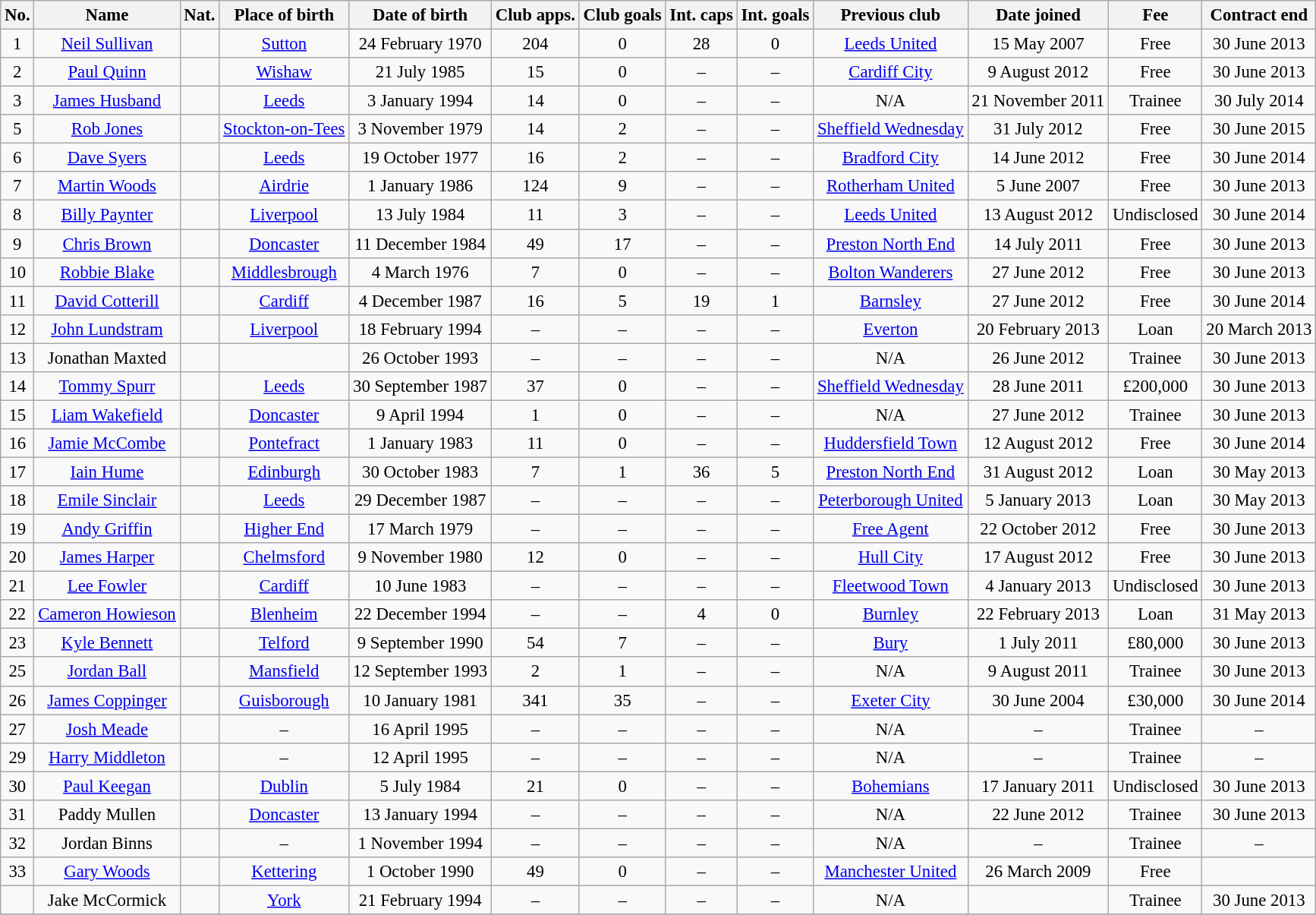<table class="wikitable" style="text-align:center; font-size:95%;">
<tr>
<th>No.</th>
<th>Name</th>
<th>Nat.</th>
<th>Place of birth</th>
<th>Date of birth</th>
<th>Club apps.</th>
<th>Club goals</th>
<th>Int. caps</th>
<th>Int. goals</th>
<th>Previous club</th>
<th>Date joined</th>
<th>Fee</th>
<th>Contract end</th>
</tr>
<tr>
<td>1</td>
<td><a href='#'>Neil Sullivan</a></td>
<td></td>
<td><a href='#'>Sutton</a> </td>
<td>24 February 1970</td>
<td>204</td>
<td>0</td>
<td>28</td>
<td>0</td>
<td><a href='#'>Leeds United</a></td>
<td>15 May 2007</td>
<td>Free</td>
<td>30 June 2013</td>
</tr>
<tr>
<td>2</td>
<td><a href='#'>Paul Quinn</a></td>
<td></td>
<td><a href='#'>Wishaw</a></td>
<td>21 July 1985</td>
<td>15</td>
<td>0</td>
<td>–</td>
<td>–</td>
<td><a href='#'>Cardiff City</a></td>
<td>9 August 2012</td>
<td>Free</td>
<td>30 June 2013</td>
</tr>
<tr>
<td>3</td>
<td><a href='#'>James Husband</a></td>
<td></td>
<td><a href='#'>Leeds</a></td>
<td>3 January 1994</td>
<td>14</td>
<td>0</td>
<td>–</td>
<td>–</td>
<td>N/A</td>
<td>21 November 2011</td>
<td>Trainee</td>
<td>30 July 2014</td>
</tr>
<tr>
<td>5</td>
<td><a href='#'>Rob Jones</a></td>
<td></td>
<td><a href='#'>Stockton-on-Tees</a></td>
<td>3 November 1979</td>
<td>14</td>
<td>2</td>
<td>–</td>
<td>–</td>
<td><a href='#'>Sheffield Wednesday</a></td>
<td>31 July 2012</td>
<td>Free</td>
<td>30 June 2015</td>
</tr>
<tr>
<td>6</td>
<td><a href='#'>Dave Syers</a></td>
<td></td>
<td><a href='#'>Leeds</a></td>
<td>19 October 1977</td>
<td>16</td>
<td>2</td>
<td>–</td>
<td>–</td>
<td><a href='#'>Bradford City</a></td>
<td>14 June 2012</td>
<td>Free</td>
<td>30 June 2014</td>
</tr>
<tr>
<td>7</td>
<td><a href='#'>Martin Woods</a></td>
<td></td>
<td><a href='#'>Airdrie</a></td>
<td>1 January 1986</td>
<td>124</td>
<td>9</td>
<td>–</td>
<td>–</td>
<td><a href='#'>Rotherham United</a></td>
<td>5 June 2007</td>
<td>Free</td>
<td>30 June 2013</td>
</tr>
<tr>
<td>8</td>
<td><a href='#'>Billy Paynter</a></td>
<td></td>
<td><a href='#'>Liverpool</a></td>
<td>13 July 1984</td>
<td>11</td>
<td>3</td>
<td>–</td>
<td>–</td>
<td><a href='#'>Leeds United</a></td>
<td>13 August 2012</td>
<td>Undisclosed</td>
<td>30 June 2014</td>
</tr>
<tr>
<td>9</td>
<td><a href='#'>Chris Brown</a></td>
<td></td>
<td><a href='#'>Doncaster</a></td>
<td>11 December 1984</td>
<td>49</td>
<td>17</td>
<td>–</td>
<td>–</td>
<td><a href='#'>Preston North End</a></td>
<td>14 July 2011</td>
<td>Free</td>
<td>30 June 2013</td>
</tr>
<tr>
<td>10</td>
<td><a href='#'>Robbie Blake</a></td>
<td></td>
<td><a href='#'>Middlesbrough</a></td>
<td>4 March 1976</td>
<td>7</td>
<td>0</td>
<td>–</td>
<td>–</td>
<td><a href='#'>Bolton Wanderers</a></td>
<td>27 June 2012</td>
<td>Free</td>
<td>30 June 2013</td>
</tr>
<tr>
<td>11</td>
<td><a href='#'>David Cotterill</a></td>
<td></td>
<td><a href='#'>Cardiff</a></td>
<td>4 December 1987</td>
<td>16</td>
<td>5</td>
<td>19</td>
<td>1</td>
<td><a href='#'>Barnsley</a></td>
<td>27 June 2012</td>
<td>Free</td>
<td>30 June 2014</td>
</tr>
<tr>
<td>12</td>
<td><a href='#'>John Lundstram</a></td>
<td></td>
<td><a href='#'>Liverpool</a></td>
<td>18 February 1994</td>
<td>–</td>
<td>–</td>
<td>–</td>
<td>–</td>
<td><a href='#'>Everton</a></td>
<td>20 February 2013</td>
<td>Loan</td>
<td>20 March 2013</td>
</tr>
<tr>
<td>13</td>
<td>Jonathan Maxted</td>
<td></td>
<td></td>
<td>26 October 1993</td>
<td>–</td>
<td>–</td>
<td>–</td>
<td>–</td>
<td>N/A</td>
<td>26 June 2012</td>
<td>Trainee</td>
<td>30 June 2013</td>
</tr>
<tr>
<td>14</td>
<td><a href='#'>Tommy Spurr</a></td>
<td></td>
<td><a href='#'>Leeds</a></td>
<td>30 September 1987</td>
<td>37</td>
<td>0</td>
<td>–</td>
<td>–</td>
<td><a href='#'>Sheffield Wednesday</a></td>
<td>28 June 2011</td>
<td>£200,000</td>
<td>30 June 2013</td>
</tr>
<tr>
<td>15</td>
<td><a href='#'>Liam Wakefield</a></td>
<td></td>
<td><a href='#'>Doncaster</a></td>
<td>9 April 1994</td>
<td>1</td>
<td>0</td>
<td>–</td>
<td>–</td>
<td>N/A</td>
<td>27 June 2012</td>
<td>Trainee</td>
<td>30 June 2013</td>
</tr>
<tr>
<td>16</td>
<td><a href='#'>Jamie McCombe</a></td>
<td></td>
<td><a href='#'>Pontefract</a></td>
<td>1 January 1983</td>
<td>11</td>
<td>0</td>
<td>–</td>
<td>–</td>
<td><a href='#'>Huddersfield Town</a></td>
<td>12 August 2012</td>
<td>Free</td>
<td>30 June 2014</td>
</tr>
<tr>
<td>17</td>
<td><a href='#'>Iain Hume</a></td>
<td></td>
<td><a href='#'>Edinburgh</a> </td>
<td>30 October 1983</td>
<td>7</td>
<td>1</td>
<td>36</td>
<td>5</td>
<td><a href='#'>Preston North End</a></td>
<td>31 August 2012</td>
<td>Loan</td>
<td>30 May 2013</td>
</tr>
<tr>
<td>18</td>
<td><a href='#'>Emile Sinclair</a></td>
<td></td>
<td><a href='#'>Leeds</a></td>
<td>29 December 1987</td>
<td>–</td>
<td>–</td>
<td>–</td>
<td>–</td>
<td><a href='#'>Peterborough United</a></td>
<td>5 January 2013</td>
<td>Loan</td>
<td>30 May 2013</td>
</tr>
<tr>
<td>19</td>
<td><a href='#'>Andy Griffin</a></td>
<td></td>
<td><a href='#'>Higher End</a></td>
<td>17 March 1979</td>
<td>–</td>
<td>–</td>
<td>–</td>
<td>–</td>
<td><a href='#'>Free Agent</a></td>
<td>22 October 2012</td>
<td>Free</td>
<td>30 June 2013</td>
</tr>
<tr>
<td>20</td>
<td><a href='#'>James Harper</a></td>
<td></td>
<td><a href='#'>Chelmsford</a></td>
<td>9 November 1980</td>
<td>12</td>
<td>0</td>
<td>–</td>
<td>–</td>
<td><a href='#'>Hull City</a></td>
<td>17 August 2012</td>
<td>Free</td>
<td>30 June 2013</td>
</tr>
<tr>
<td>21</td>
<td><a href='#'>Lee Fowler</a></td>
<td></td>
<td><a href='#'>Cardiff</a></td>
<td>10 June 1983</td>
<td>–</td>
<td>–</td>
<td>–</td>
<td>–</td>
<td><a href='#'>Fleetwood Town</a></td>
<td>4 January 2013</td>
<td>Undisclosed</td>
<td>30 June 2013</td>
</tr>
<tr>
<td>22</td>
<td><a href='#'>Cameron Howieson</a></td>
<td></td>
<td><a href='#'>Blenheim</a></td>
<td>22 December 1994</td>
<td>–</td>
<td>–</td>
<td>4</td>
<td>0</td>
<td><a href='#'>Burnley</a></td>
<td>22 February 2013</td>
<td>Loan</td>
<td>31 May 2013</td>
</tr>
<tr>
<td>23</td>
<td><a href='#'>Kyle Bennett</a></td>
<td></td>
<td><a href='#'>Telford</a></td>
<td>9 September 1990</td>
<td>54</td>
<td>7</td>
<td>–</td>
<td>–</td>
<td><a href='#'>Bury</a></td>
<td>1 July 2011</td>
<td>£80,000</td>
<td>30 June 2013</td>
</tr>
<tr>
<td>25</td>
<td><a href='#'>Jordan Ball</a></td>
<td></td>
<td><a href='#'>Mansfield</a></td>
<td>12 September 1993</td>
<td>2</td>
<td>1</td>
<td>–</td>
<td>–</td>
<td>N/A</td>
<td>9 August 2011</td>
<td>Trainee</td>
<td>30 June 2013</td>
</tr>
<tr>
<td>26</td>
<td><a href='#'>James Coppinger</a></td>
<td></td>
<td><a href='#'>Guisborough</a></td>
<td>10 January 1981</td>
<td>341</td>
<td>35</td>
<td>–</td>
<td>–</td>
<td><a href='#'>Exeter City</a></td>
<td>30 June 2004</td>
<td>£30,000</td>
<td>30 June 2014</td>
</tr>
<tr>
<td>27</td>
<td><a href='#'>Josh Meade</a></td>
<td></td>
<td>–</td>
<td>16 April 1995</td>
<td>–</td>
<td>–</td>
<td>–</td>
<td>–</td>
<td>N/A</td>
<td>–</td>
<td>Trainee</td>
<td>–</td>
</tr>
<tr>
<td>29</td>
<td><a href='#'>Harry Middleton</a></td>
<td></td>
<td>–</td>
<td>12 April 1995</td>
<td>–</td>
<td>–</td>
<td>–</td>
<td>–</td>
<td>N/A</td>
<td>–</td>
<td>Trainee</td>
<td>–</td>
</tr>
<tr>
<td>30</td>
<td><a href='#'>Paul Keegan</a></td>
<td></td>
<td><a href='#'>Dublin</a></td>
<td>5 July 1984</td>
<td>21</td>
<td>0</td>
<td>–</td>
<td>–</td>
<td><a href='#'>Bohemians</a></td>
<td>17 January 2011</td>
<td>Undisclosed</td>
<td>30 June 2013</td>
</tr>
<tr>
<td>31</td>
<td>Paddy Mullen</td>
<td></td>
<td><a href='#'>Doncaster</a></td>
<td>13 January 1994</td>
<td>–</td>
<td>–</td>
<td>–</td>
<td>–</td>
<td>N/A</td>
<td>22 June 2012</td>
<td>Trainee</td>
<td>30 June 2013</td>
</tr>
<tr>
<td>32</td>
<td>Jordan Binns</td>
<td></td>
<td>–</td>
<td>1 November 1994</td>
<td>–</td>
<td>–</td>
<td>–</td>
<td>–</td>
<td>N/A</td>
<td>–</td>
<td>Trainee</td>
<td>–</td>
</tr>
<tr>
<td>33</td>
<td><a href='#'>Gary Woods</a></td>
<td></td>
<td><a href='#'>Kettering</a></td>
<td>1 October 1990</td>
<td>49</td>
<td>0</td>
<td>–</td>
<td>–</td>
<td><a href='#'>Manchester United</a></td>
<td>26 March 2009</td>
<td>Free</td>
<td></td>
</tr>
<tr>
<td></td>
<td>Jake McCormick</td>
<td></td>
<td><a href='#'>York</a></td>
<td>21 February 1994</td>
<td>–</td>
<td>–</td>
<td>–</td>
<td>–</td>
<td>N/A</td>
<td></td>
<td>Trainee</td>
<td>30 June 2013</td>
</tr>
<tr>
</tr>
</table>
